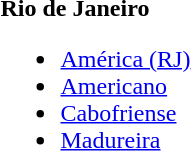<table>
<tr>
<td><strong>Rio de Janeiro</strong><br><ul><li><a href='#'>América (RJ)</a></li><li><a href='#'>Americano</a></li><li><a href='#'>Cabofriense</a></li><li><a href='#'>Madureira</a></li></ul></td>
</tr>
</table>
